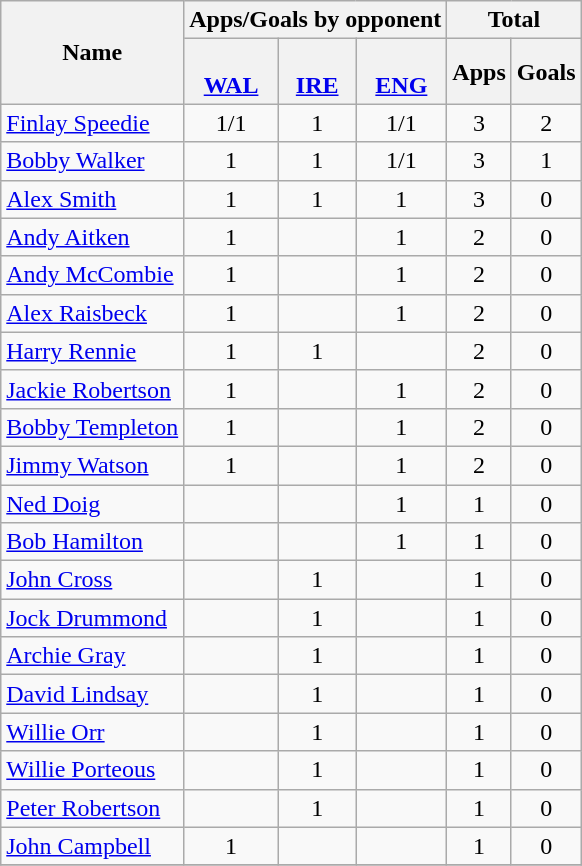<table class="wikitable sortable" style="text-align: center;">
<tr>
<th rowspan=2>Name</th>
<th colspan=3>Apps/Goals by opponent</th>
<th colspan=2>Total</th>
</tr>
<tr>
<th><br><a href='#'>WAL</a></th>
<th><br><a href='#'>IRE</a></th>
<th><br><a href='#'>ENG</a></th>
<th>Apps</th>
<th>Goals</th>
</tr>
<tr>
<td align=left><a href='#'>Finlay Speedie</a></td>
<td>1/1</td>
<td>1</td>
<td>1/1</td>
<td>3</td>
<td>2</td>
</tr>
<tr>
<td align=left><a href='#'>Bobby Walker</a></td>
<td>1</td>
<td>1</td>
<td>1/1</td>
<td>3</td>
<td>1</td>
</tr>
<tr>
<td align=left><a href='#'>Alex Smith</a></td>
<td>1</td>
<td>1</td>
<td>1</td>
<td>3</td>
<td>0</td>
</tr>
<tr>
<td align=left><a href='#'>Andy Aitken</a></td>
<td>1</td>
<td></td>
<td>1</td>
<td>2</td>
<td>0</td>
</tr>
<tr>
<td align=left><a href='#'>Andy McCombie</a></td>
<td>1</td>
<td></td>
<td>1</td>
<td>2</td>
<td>0</td>
</tr>
<tr>
<td align=left><a href='#'>Alex Raisbeck</a></td>
<td>1</td>
<td></td>
<td>1</td>
<td>2</td>
<td>0</td>
</tr>
<tr>
<td align=left><a href='#'>Harry Rennie</a></td>
<td>1</td>
<td>1</td>
<td></td>
<td>2</td>
<td>0</td>
</tr>
<tr>
<td align=left><a href='#'>Jackie Robertson</a></td>
<td>1</td>
<td></td>
<td>1</td>
<td>2</td>
<td>0</td>
</tr>
<tr>
<td align=left><a href='#'>Bobby Templeton</a></td>
<td>1</td>
<td></td>
<td>1</td>
<td>2</td>
<td>0</td>
</tr>
<tr>
<td align=left><a href='#'>Jimmy Watson</a></td>
<td>1</td>
<td></td>
<td>1</td>
<td>2</td>
<td>0</td>
</tr>
<tr>
<td align=left><a href='#'>Ned Doig</a></td>
<td></td>
<td></td>
<td>1</td>
<td>1</td>
<td>0</td>
</tr>
<tr>
<td align=left><a href='#'>Bob Hamilton</a></td>
<td></td>
<td></td>
<td>1</td>
<td>1</td>
<td>0</td>
</tr>
<tr>
<td align=left><a href='#'>John Cross</a></td>
<td></td>
<td>1</td>
<td></td>
<td>1</td>
<td>0</td>
</tr>
<tr>
<td align=left><a href='#'>Jock Drummond</a></td>
<td></td>
<td>1</td>
<td></td>
<td>1</td>
<td>0</td>
</tr>
<tr>
<td align=left><a href='#'>Archie Gray</a></td>
<td></td>
<td>1</td>
<td></td>
<td>1</td>
<td>0</td>
</tr>
<tr>
<td align=left><a href='#'>David Lindsay</a></td>
<td></td>
<td>1</td>
<td></td>
<td>1</td>
<td>0</td>
</tr>
<tr>
<td align=left><a href='#'>Willie Orr</a></td>
<td></td>
<td>1</td>
<td></td>
<td>1</td>
<td>0</td>
</tr>
<tr>
<td align=left><a href='#'>Willie Porteous</a></td>
<td></td>
<td>1</td>
<td></td>
<td>1</td>
<td>0</td>
</tr>
<tr>
<td align=left><a href='#'>Peter Robertson</a></td>
<td></td>
<td>1</td>
<td></td>
<td>1</td>
<td>0</td>
</tr>
<tr>
<td align=left><a href='#'>John Campbell</a></td>
<td>1</td>
<td></td>
<td></td>
<td>1</td>
<td>0</td>
</tr>
<tr>
</tr>
</table>
